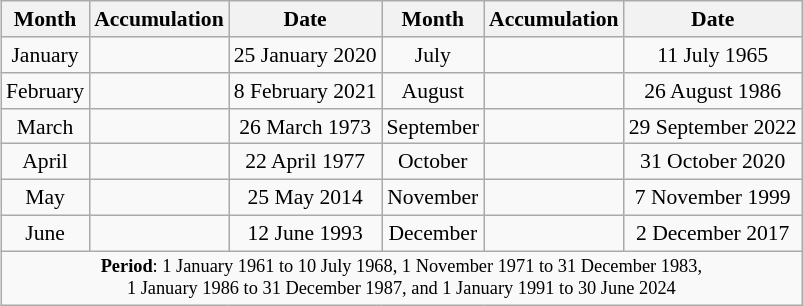<table class="wikitable" style="float:right; margin:1em; border-collapse:collapse; text-align:center; font-size:90%">
<tr>
<th>Month</th>
<th>Accumulation</th>
<th>Date</th>
<th>Month</th>
<th>Accumulation</th>
<th>Date</th>
</tr>
<tr>
<td>January</td>
<td></td>
<td>25 January 2020</td>
<td>July</td>
<td></td>
<td>11 July 1965</td>
</tr>
<tr>
<td>February</td>
<td></td>
<td>8 February 2021</td>
<td>August</td>
<td></td>
<td>26 August 1986</td>
</tr>
<tr>
<td>March</td>
<td></td>
<td>26 March 1973</td>
<td>September</td>
<td></td>
<td>29 September 2022</td>
</tr>
<tr>
<td>April</td>
<td></td>
<td>22 April 1977</td>
<td>October</td>
<td></td>
<td>31 October 2020</td>
</tr>
<tr>
<td>May</td>
<td></td>
<td>25 May 2014</td>
<td>November</td>
<td></td>
<td>7 November 1999</td>
</tr>
<tr>
<td>June</td>
<td></td>
<td>12 June 1993</td>
<td>December</td>
<td></td>
<td>2 December 2017</td>
</tr>
<tr>
<td colspan="6" style="font-size:85%"><strong>Period</strong>: 1 January 1961 to 10 July 1968, 1 November 1971 to 31 December 1983,<br> 1 January 1986 to 31 December 1987, and 1 January 1991 to 30 June 2024</td>
</tr>
</table>
